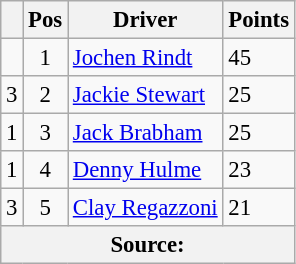<table class="wikitable" style="font-size: 95%;">
<tr>
<th></th>
<th>Pos</th>
<th>Driver</th>
<th>Points</th>
</tr>
<tr>
<td align="left"></td>
<td align="center">1</td>
<td> <a href='#'>Jochen Rindt</a></td>
<td align="left">45</td>
</tr>
<tr>
<td align="left"> 3</td>
<td align="center">2</td>
<td> <a href='#'>Jackie Stewart</a></td>
<td align="left">25</td>
</tr>
<tr>
<td align="left"> 1</td>
<td align="center">3</td>
<td> <a href='#'>Jack Brabham</a></td>
<td align="left">25</td>
</tr>
<tr>
<td align="left"> 1</td>
<td align="center">4</td>
<td> <a href='#'>Denny Hulme</a></td>
<td align="left">23</td>
</tr>
<tr>
<td align="left"> 3</td>
<td align="center">5</td>
<td> <a href='#'>Clay Regazzoni</a></td>
<td align="left">21</td>
</tr>
<tr>
<th colspan=4>Source:</th>
</tr>
</table>
